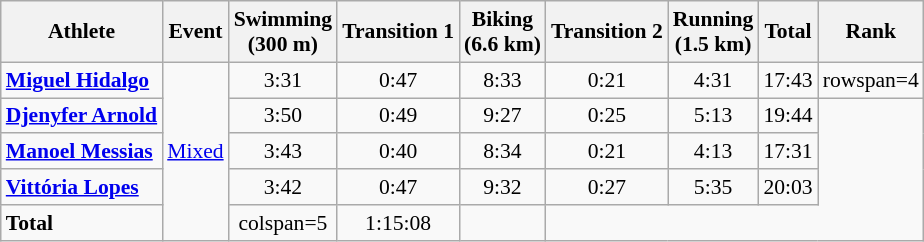<table class="wikitable" style="font-size:90%">
<tr>
<th>Athlete</th>
<th>Event</th>
<th>Swimming<br><span>(300 m)</span></th>
<th>Transition 1</th>
<th>Biking<br><span>(6.6 km)</span></th>
<th>Transition 2</th>
<th>Running<br><span>(1.5 km)</span></th>
<th>Total</th>
<th>Rank</th>
</tr>
<tr align=center>
<td align=left><strong><a href='#'>Miguel Hidalgo</a></strong></td>
<td align=left rowspan=5><a href='#'>Mixed</a></td>
<td>3:31</td>
<td>0:47</td>
<td>8:33</td>
<td>0:21</td>
<td>4:31</td>
<td>17:43</td>
<td>rowspan=4 </td>
</tr>
<tr align=center>
<td align=left><strong><a href='#'>Djenyfer Arnold</a></strong></td>
<td>3:50</td>
<td>0:49</td>
<td>9:27</td>
<td>0:25</td>
<td>5:13</td>
<td>19:44</td>
</tr>
<tr align=center>
<td align=left><strong><a href='#'>Manoel Messias</a></strong></td>
<td>3:43</td>
<td>0:40</td>
<td>8:34</td>
<td>0:21</td>
<td>4:13</td>
<td>17:31</td>
</tr>
<tr align=center>
<td align=left><strong><a href='#'>Vittória Lopes</a></strong></td>
<td>3:42</td>
<td>0:47</td>
<td>9:32</td>
<td>0:27</td>
<td>5:35</td>
<td>20:03</td>
</tr>
<tr align=center>
<td align=left><strong>Total</strong></td>
<td>colspan=5 </td>
<td>1:15:08</td>
<td></td>
</tr>
</table>
